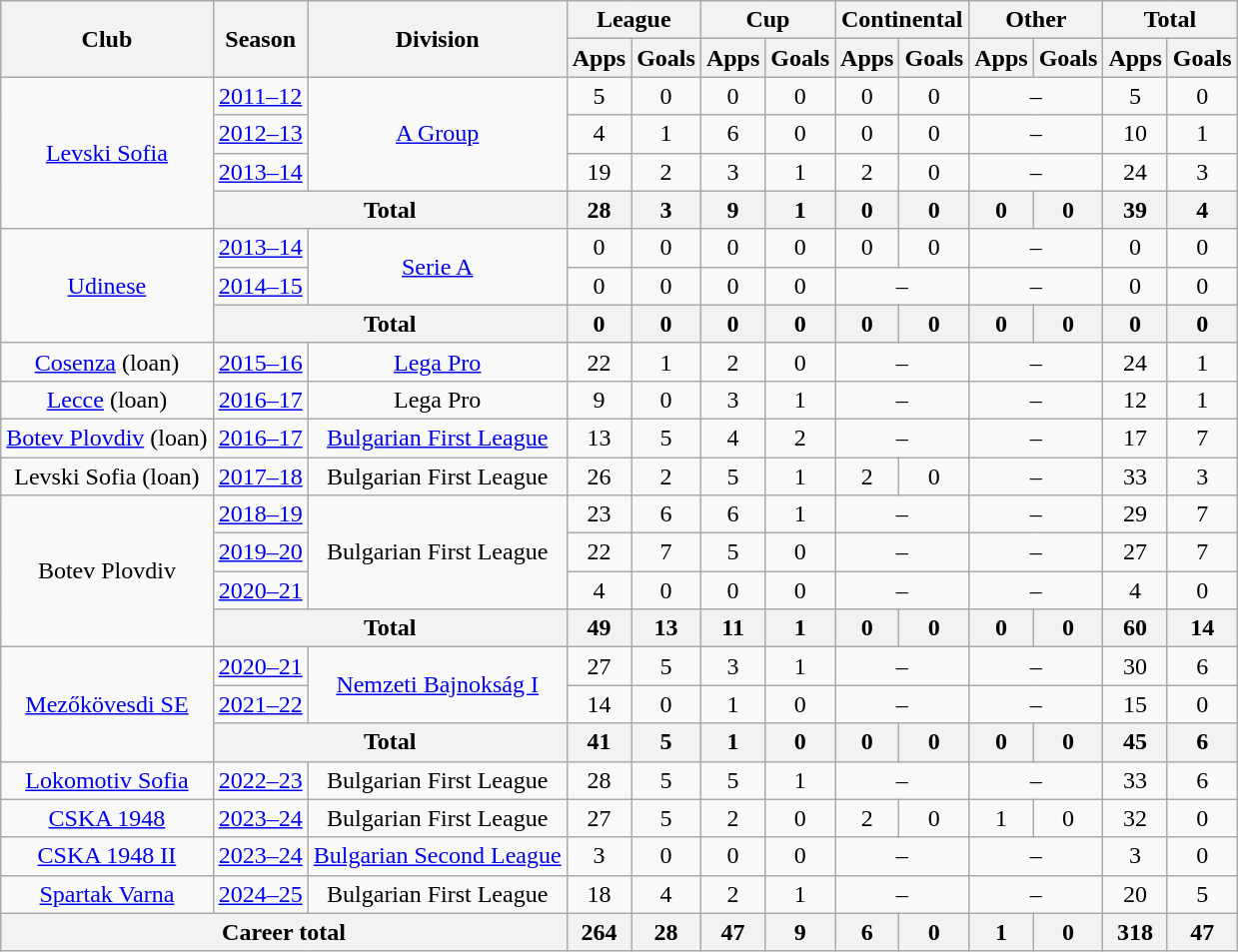<table class="wikitable" style="text-align:center">
<tr>
<th rowspan="2">Club</th>
<th rowspan="2">Season</th>
<th rowspan="2">Division</th>
<th colspan="2">League</th>
<th colspan="2">Cup</th>
<th colspan="2">Continental</th>
<th colspan="2">Other</th>
<th colspan="2">Total</th>
</tr>
<tr>
<th>Apps</th>
<th>Goals</th>
<th>Apps</th>
<th>Goals</th>
<th>Apps</th>
<th>Goals</th>
<th>Apps</th>
<th>Goals</th>
<th>Apps</th>
<th>Goals</th>
</tr>
<tr>
<td rowspan="4"><a href='#'>Levski Sofia</a></td>
<td><a href='#'>2011–12</a></td>
<td rowspan="3"><a href='#'>A Group</a></td>
<td>5</td>
<td>0</td>
<td>0</td>
<td>0</td>
<td>0</td>
<td>0</td>
<td colspan="2">–</td>
<td>5</td>
<td>0</td>
</tr>
<tr>
<td><a href='#'>2012–13</a></td>
<td>4</td>
<td>1</td>
<td>6</td>
<td>0</td>
<td>0</td>
<td>0</td>
<td colspan="2">–</td>
<td>10</td>
<td>1</td>
</tr>
<tr>
<td><a href='#'>2013–14</a></td>
<td>19</td>
<td>2</td>
<td>3</td>
<td>1</td>
<td>2</td>
<td>0</td>
<td colspan="2">–</td>
<td>24</td>
<td>3</td>
</tr>
<tr>
<th colspan="2">Total</th>
<th>28</th>
<th>3</th>
<th>9</th>
<th>1</th>
<th>0</th>
<th>0</th>
<th>0</th>
<th>0</th>
<th>39</th>
<th>4</th>
</tr>
<tr>
<td rowspan="3"><a href='#'>Udinese</a></td>
<td><a href='#'>2013–14</a></td>
<td rowspan="2"><a href='#'>Serie A</a></td>
<td>0</td>
<td>0</td>
<td>0</td>
<td>0</td>
<td>0</td>
<td>0</td>
<td colspan="2">–</td>
<td>0</td>
<td>0</td>
</tr>
<tr>
<td><a href='#'>2014–15</a></td>
<td>0</td>
<td>0</td>
<td>0</td>
<td>0</td>
<td colspan="2">–</td>
<td colspan="2">–</td>
<td>0</td>
<td>0</td>
</tr>
<tr>
<th colspan="2">Total</th>
<th>0</th>
<th>0</th>
<th>0</th>
<th>0</th>
<th>0</th>
<th>0</th>
<th>0</th>
<th>0</th>
<th>0</th>
<th>0</th>
</tr>
<tr>
<td><a href='#'>Cosenza</a> (loan)</td>
<td><a href='#'>2015–16</a></td>
<td><a href='#'>Lega Pro</a></td>
<td>22</td>
<td>1</td>
<td>2</td>
<td>0</td>
<td colspan="2">–</td>
<td colspan="2">–</td>
<td>24</td>
<td>1</td>
</tr>
<tr>
<td><a href='#'>Lecce</a> (loan)</td>
<td><a href='#'>2016–17</a></td>
<td>Lega Pro</td>
<td>9</td>
<td>0</td>
<td>3</td>
<td>1</td>
<td colspan="2">–</td>
<td colspan="2">–</td>
<td>12</td>
<td>1</td>
</tr>
<tr>
<td><a href='#'>Botev Plovdiv</a> (loan)</td>
<td><a href='#'>2016–17</a></td>
<td><a href='#'>Bulgarian First League</a></td>
<td>13</td>
<td>5</td>
<td>4</td>
<td>2</td>
<td colspan="2">–</td>
<td colspan="2">–</td>
<td>17</td>
<td>7</td>
</tr>
<tr>
<td>Levski Sofia (loan)</td>
<td><a href='#'>2017–18</a></td>
<td>Bulgarian First League</td>
<td>26</td>
<td>2</td>
<td>5</td>
<td>1</td>
<td>2</td>
<td>0</td>
<td colspan="2">–</td>
<td>33</td>
<td>3</td>
</tr>
<tr>
<td rowspan="4">Botev Plovdiv</td>
<td><a href='#'>2018–19</a></td>
<td rowspan="3">Bulgarian First League</td>
<td>23</td>
<td>6</td>
<td>6</td>
<td>1</td>
<td colspan="2">–</td>
<td colspan="2">–</td>
<td>29</td>
<td>7</td>
</tr>
<tr>
<td><a href='#'>2019–20</a></td>
<td>22</td>
<td>7</td>
<td>5</td>
<td>0</td>
<td colspan="2">–</td>
<td colspan="2">–</td>
<td>27</td>
<td>7</td>
</tr>
<tr>
<td><a href='#'>2020–21</a></td>
<td>4</td>
<td>0</td>
<td>0</td>
<td>0</td>
<td colspan="2">–</td>
<td colspan="2">–</td>
<td>4</td>
<td>0</td>
</tr>
<tr>
<th colspan="2">Total</th>
<th>49</th>
<th>13</th>
<th>11</th>
<th>1</th>
<th>0</th>
<th>0</th>
<th>0</th>
<th>0</th>
<th>60</th>
<th>14</th>
</tr>
<tr>
<td rowspan="3"><a href='#'>Mezőkövesdi SE</a></td>
<td><a href='#'>2020–21</a></td>
<td rowspan="2"><a href='#'>Nemzeti Bajnokság I</a></td>
<td>27</td>
<td>5</td>
<td>3</td>
<td>1</td>
<td colspan="2">–</td>
<td colspan="2">–</td>
<td>30</td>
<td>6</td>
</tr>
<tr>
<td><a href='#'>2021–22</a></td>
<td>14</td>
<td>0</td>
<td>1</td>
<td>0</td>
<td colspan="2">–</td>
<td colspan="2">–</td>
<td>15</td>
<td>0</td>
</tr>
<tr>
<th colspan="2">Total</th>
<th>41</th>
<th>5</th>
<th>1</th>
<th>0</th>
<th>0</th>
<th>0</th>
<th>0</th>
<th>0</th>
<th>45</th>
<th>6</th>
</tr>
<tr>
<td><a href='#'>Lokomotiv Sofia</a></td>
<td><a href='#'>2022–23</a></td>
<td>Bulgarian First League</td>
<td>28</td>
<td>5</td>
<td>5</td>
<td>1</td>
<td colspan="2">–</td>
<td colspan="2">–</td>
<td>33</td>
<td>6</td>
</tr>
<tr>
<td><a href='#'>CSKA 1948</a></td>
<td><a href='#'>2023–24</a></td>
<td>Bulgarian First League</td>
<td>27</td>
<td>5</td>
<td>2</td>
<td>0</td>
<td>2</td>
<td>0</td>
<td>1</td>
<td>0</td>
<td>32</td>
<td>0</td>
</tr>
<tr>
<td><a href='#'>CSKA 1948 II</a></td>
<td><a href='#'>2023–24</a></td>
<td><a href='#'>Bulgarian Second League</a></td>
<td>3</td>
<td>0</td>
<td>0</td>
<td>0</td>
<td colspan="2">–</td>
<td colspan="2">–</td>
<td>3</td>
<td>0</td>
</tr>
<tr>
<td><a href='#'>Spartak Varna</a></td>
<td><a href='#'>2024–25</a></td>
<td>Bulgarian First League</td>
<td>18</td>
<td>4</td>
<td>2</td>
<td>1</td>
<td colspan="2">–</td>
<td colspan="2">–</td>
<td>20</td>
<td>5</td>
</tr>
<tr>
<th colspan="3">Career total</th>
<th>264</th>
<th>28</th>
<th>47</th>
<th>9</th>
<th>6</th>
<th>0</th>
<th>1</th>
<th>0</th>
<th>318</th>
<th>47</th>
</tr>
</table>
